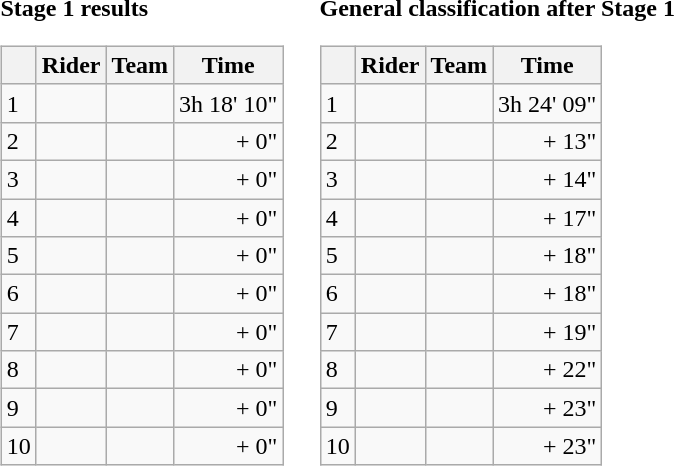<table>
<tr>
<td><strong>Stage 1 results</strong><br><table class="wikitable">
<tr>
<th></th>
<th>Rider</th>
<th>Team</th>
<th>Time</th>
</tr>
<tr>
<td>1</td>
<td></td>
<td></td>
<td>3h 18' 10"</td>
</tr>
<tr>
<td>2</td>
<td> </td>
<td></td>
<td style="text-align:right;">+ 0"</td>
</tr>
<tr>
<td>3</td>
<td></td>
<td></td>
<td style="text-align:right;">+ 0"</td>
</tr>
<tr>
<td>4</td>
<td></td>
<td></td>
<td style="text-align:right;">+ 0"</td>
</tr>
<tr>
<td>5</td>
<td> </td>
<td></td>
<td style="text-align:right;">+ 0"</td>
</tr>
<tr>
<td>6</td>
<td></td>
<td></td>
<td style="text-align:right;">+ 0"</td>
</tr>
<tr>
<td>7</td>
<td></td>
<td></td>
<td style="text-align:right;">+ 0"</td>
</tr>
<tr>
<td>8</td>
<td> </td>
<td></td>
<td style="text-align:right;">+ 0"</td>
</tr>
<tr>
<td>9</td>
<td></td>
<td></td>
<td style="text-align:right;">+ 0"</td>
</tr>
<tr>
<td>10</td>
<td></td>
<td></td>
<td style="text-align:right;">+ 0"</td>
</tr>
</table>
</td>
<td></td>
<td><strong>General classification after Stage 1</strong><br><table class="wikitable">
<tr>
<th></th>
<th>Rider</th>
<th>Team</th>
<th>Time</th>
</tr>
<tr>
<td>1</td>
<td> </td>
<td></td>
<td>3h 24' 09"</td>
</tr>
<tr>
<td>2</td>
<td> </td>
<td></td>
<td style="text-align:right;">+ 13"</td>
</tr>
<tr>
<td>3</td>
<td></td>
<td></td>
<td style="text-align:right;">+ 14"</td>
</tr>
<tr>
<td>4</td>
<td></td>
<td></td>
<td style="text-align:right;">+ 17"</td>
</tr>
<tr>
<td>5</td>
<td></td>
<td></td>
<td style="text-align:right;">+ 18"</td>
</tr>
<tr>
<td>6</td>
<td></td>
<td></td>
<td style="text-align:right;">+ 18"</td>
</tr>
<tr>
<td>7</td>
<td> </td>
<td></td>
<td style="text-align:right;">+ 19"</td>
</tr>
<tr>
<td>8</td>
<td></td>
<td></td>
<td style="text-align:right;">+ 22"</td>
</tr>
<tr>
<td>9</td>
<td> </td>
<td></td>
<td style="text-align:right;">+ 23"</td>
</tr>
<tr>
<td>10</td>
<td> </td>
<td></td>
<td style="text-align:right;">+ 23"</td>
</tr>
</table>
</td>
</tr>
</table>
